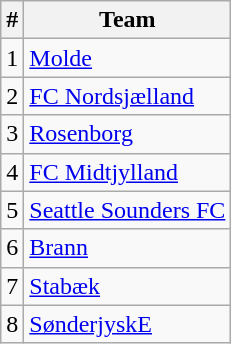<table class="wikitable">
<tr>
<th>#</th>
<th>Team</th>
</tr>
<tr>
<td>1</td>
<td> <a href='#'>Molde</a></td>
</tr>
<tr>
<td>2</td>
<td> <a href='#'>FC Nordsjælland</a></td>
</tr>
<tr>
<td>3</td>
<td> <a href='#'>Rosenborg</a></td>
</tr>
<tr>
<td>4</td>
<td> <a href='#'>FC Midtjylland</a></td>
</tr>
<tr>
<td>5</td>
<td> <a href='#'>Seattle Sounders FC</a></td>
</tr>
<tr>
<td>6</td>
<td> <a href='#'>Brann</a></td>
</tr>
<tr>
<td>7</td>
<td> <a href='#'>Stabæk</a></td>
</tr>
<tr>
<td>8</td>
<td> <a href='#'>SønderjyskE</a></td>
</tr>
</table>
